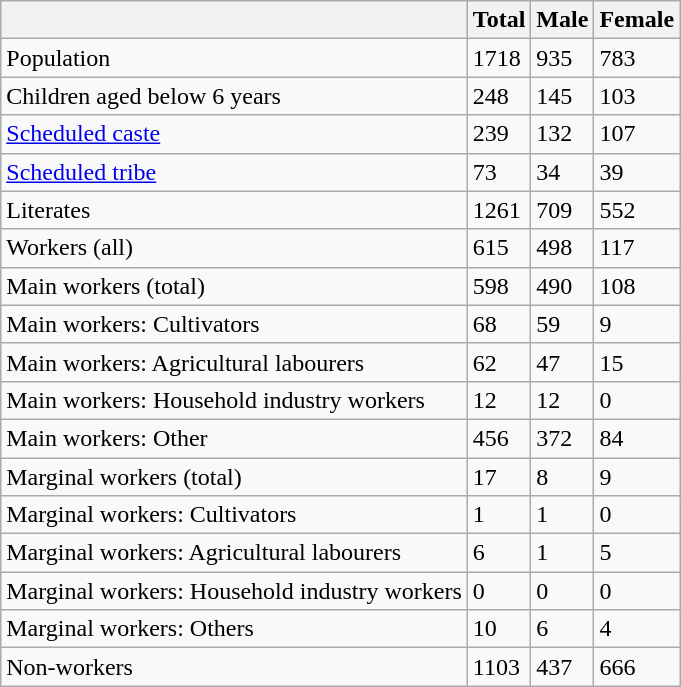<table class="wikitable sortable">
<tr>
<th></th>
<th>Total</th>
<th>Male</th>
<th>Female</th>
</tr>
<tr>
<td>Population</td>
<td>1718</td>
<td>935</td>
<td>783</td>
</tr>
<tr>
<td>Children aged below 6 years</td>
<td>248</td>
<td>145</td>
<td>103</td>
</tr>
<tr>
<td><a href='#'>Scheduled caste</a></td>
<td>239</td>
<td>132</td>
<td>107</td>
</tr>
<tr>
<td><a href='#'>Scheduled tribe</a></td>
<td>73</td>
<td>34</td>
<td>39</td>
</tr>
<tr>
<td>Literates</td>
<td>1261</td>
<td>709</td>
<td>552</td>
</tr>
<tr>
<td>Workers (all)</td>
<td>615</td>
<td>498</td>
<td>117</td>
</tr>
<tr>
<td>Main workers (total)</td>
<td>598</td>
<td>490</td>
<td>108</td>
</tr>
<tr>
<td>Main workers: Cultivators</td>
<td>68</td>
<td>59</td>
<td>9</td>
</tr>
<tr>
<td>Main workers: Agricultural labourers</td>
<td>62</td>
<td>47</td>
<td>15</td>
</tr>
<tr>
<td>Main workers: Household industry workers</td>
<td>12</td>
<td>12</td>
<td>0</td>
</tr>
<tr>
<td>Main workers: Other</td>
<td>456</td>
<td>372</td>
<td>84</td>
</tr>
<tr>
<td>Marginal workers (total)</td>
<td>17</td>
<td>8</td>
<td>9</td>
</tr>
<tr>
<td>Marginal workers: Cultivators</td>
<td>1</td>
<td>1</td>
<td>0</td>
</tr>
<tr>
<td>Marginal workers: Agricultural labourers</td>
<td>6</td>
<td>1</td>
<td>5</td>
</tr>
<tr>
<td>Marginal workers: Household industry workers</td>
<td>0</td>
<td>0</td>
<td>0</td>
</tr>
<tr>
<td>Marginal workers: Others</td>
<td>10</td>
<td>6</td>
<td>4</td>
</tr>
<tr>
<td>Non-workers</td>
<td>1103</td>
<td>437</td>
<td>666</td>
</tr>
</table>
